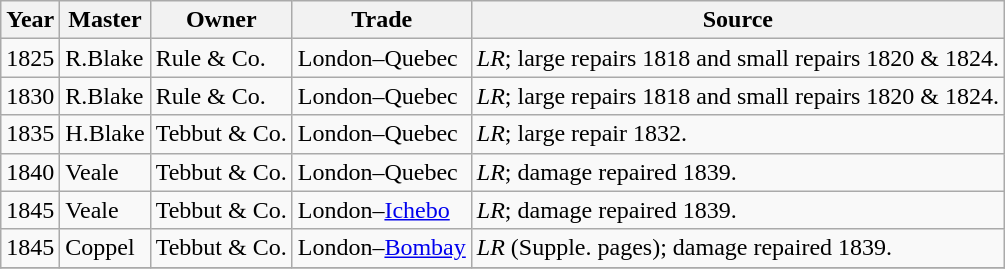<table class="sortable wikitable">
<tr>
<th>Year</th>
<th>Master</th>
<th>Owner</th>
<th>Trade</th>
<th>Source</th>
</tr>
<tr>
<td>1825</td>
<td>R.Blake</td>
<td>Rule & Co.</td>
<td>London–Quebec</td>
<td><em>LR</em>; large repairs 1818 and small repairs 1820 & 1824.</td>
</tr>
<tr>
<td>1830</td>
<td>R.Blake</td>
<td>Rule & Co.</td>
<td>London–Quebec</td>
<td><em>LR</em>; large repairs 1818 and small repairs 1820 & 1824.</td>
</tr>
<tr>
<td>1835</td>
<td>H.Blake</td>
<td>Tebbut & Co.</td>
<td>London–Quebec</td>
<td><em>LR</em>; large repair 1832.</td>
</tr>
<tr>
<td>1840</td>
<td>Veale</td>
<td>Tebbut & Co.</td>
<td>London–Quebec</td>
<td><em>LR</em>; damage repaired 1839.</td>
</tr>
<tr>
<td>1845</td>
<td>Veale</td>
<td>Tebbut & Co.</td>
<td>London–<a href='#'>Ichebo</a></td>
<td><em>LR</em>; damage repaired 1839.</td>
</tr>
<tr>
<td>1845</td>
<td>Coppel</td>
<td>Tebbut & Co.</td>
<td>London–<a href='#'>Bombay</a></td>
<td><em>LR</em> (Supple. pages); damage repaired 1839.</td>
</tr>
<tr>
</tr>
</table>
